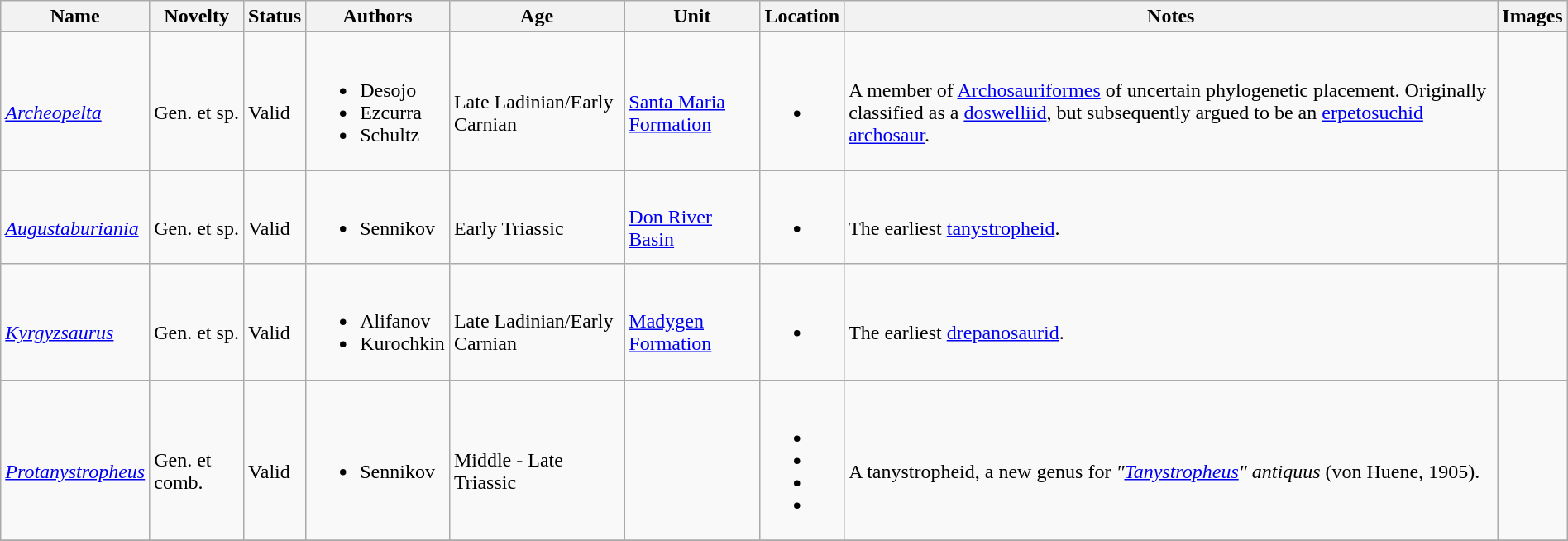<table class="wikitable sortable" align="center" width="100%">
<tr>
<th>Name</th>
<th>Novelty</th>
<th>Status</th>
<th>Authors</th>
<th>Age</th>
<th>Unit</th>
<th>Location</th>
<th>Notes</th>
<th>Images</th>
</tr>
<tr>
<td><br><em><a href='#'>Archeopelta</a></em></td>
<td><br>Gen. et sp.</td>
<td><br>Valid</td>
<td><br><ul><li>Desojo</li><li>Ezcurra</li><li>Schultz</li></ul></td>
<td><br>Late Ladinian/Early Carnian</td>
<td><br><a href='#'>Santa Maria Formation</a></td>
<td><br><ul><li></li></ul></td>
<td><br>A member of <a href='#'>Archosauriformes</a> of uncertain phylogenetic placement. Originally classified as a <a href='#'>doswelliid</a>, but subsequently argued to be an <a href='#'>erpetosuchid</a> <a href='#'>archosaur</a>.</td>
<td><br></td>
</tr>
<tr>
<td><br><em><a href='#'>Augustaburiania</a></em></td>
<td><br>Gen. et sp.</td>
<td><br>Valid</td>
<td><br><ul><li>Sennikov</li></ul></td>
<td><br>Early Triassic</td>
<td><br><a href='#'>Don River Basin</a></td>
<td><br><ul><li></li></ul></td>
<td><br>The earliest <a href='#'>tanystropheid</a>.</td>
<td></td>
</tr>
<tr>
<td><br><em><a href='#'>Kyrgyzsaurus</a></em></td>
<td><br>Gen. et sp.</td>
<td><br>Valid</td>
<td><br><ul><li>Alifanov</li><li>Kurochkin</li></ul></td>
<td><br>Late Ladinian/Early Carnian</td>
<td><br><a href='#'>Madygen Formation</a></td>
<td><br><ul><li></li></ul></td>
<td><br>The earliest <a href='#'>drepanosaurid</a>.</td>
<td></td>
</tr>
<tr>
<td><br><em><a href='#'>Protanystropheus</a></em></td>
<td><br>Gen. et comb.</td>
<td><br>Valid</td>
<td><br><ul><li>Sennikov</li></ul></td>
<td><br>Middle - Late Triassic</td>
<td></td>
<td><br><ul><li></li><li></li><li></li><li></li></ul></td>
<td><br>A tanystropheid, a new genus for <em>"<a href='#'>Tanystropheus</a>" antiquus</em> (von Huene, 1905).</td>
<td></td>
</tr>
<tr>
</tr>
</table>
